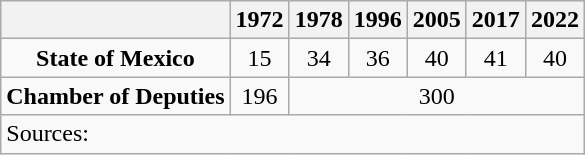<table class="wikitable" style="text-align: center">
<tr>
<th></th>
<th>1972</th>
<th>1978</th>
<th>1996</th>
<th>2005</th>
<th>2017</th>
<th>2022</th>
</tr>
<tr>
<td><strong>State of Mexico</strong></td>
<td>15</td>
<td>34</td>
<td>36</td>
<td>40</td>
<td>41</td>
<td>40</td>
</tr>
<tr>
<td><strong>Chamber of Deputies</strong></td>
<td>196</td>
<td colspan=5>300</td>
</tr>
<tr>
<td colspan=7 style="text-align: left">Sources: </td>
</tr>
</table>
